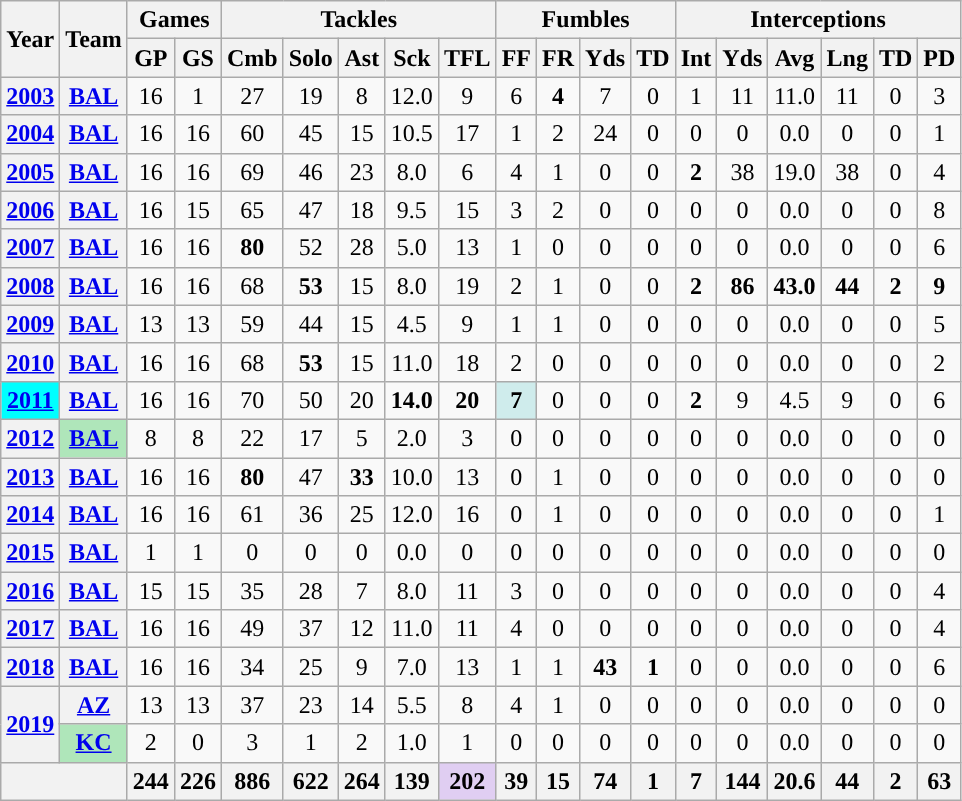<table class="wikitable" style="text-align:center;">
<tr>
<th rowspan="2">Year</th>
<th rowspan="2">Team</th>
<th colspan="2">Games</th>
<th colspan="5">Tackles</th>
<th colspan="4">Fumbles</th>
<th colspan="6">Interceptions</th>
</tr>
<tr>
<th>GP</th>
<th>GS</th>
<th>Cmb</th>
<th>Solo</th>
<th>Ast</th>
<th>Sck</th>
<th>TFL</th>
<th>FF</th>
<th>FR</th>
<th>Yds</th>
<th>TD</th>
<th>Int</th>
<th>Yds</th>
<th>Avg</th>
<th>Lng</th>
<th>TD</th>
<th>PD</th>
</tr>
<tr>
<th><a href='#'>2003</a></th>
<th><a href='#'>BAL</a></th>
<td>16</td>
<td>1</td>
<td>27</td>
<td>19</td>
<td>8</td>
<td>12.0</td>
<td>9</td>
<td>6</td>
<td><strong>4</strong></td>
<td>7</td>
<td>0</td>
<td>1</td>
<td>11</td>
<td>11.0</td>
<td>11</td>
<td>0</td>
<td>3</td>
</tr>
<tr>
<th><a href='#'>2004</a></th>
<th><a href='#'>BAL</a></th>
<td>16</td>
<td>16</td>
<td>60</td>
<td>45</td>
<td>15</td>
<td>10.5</td>
<td>17</td>
<td>1</td>
<td>2</td>
<td>24</td>
<td>0</td>
<td>0</td>
<td>0</td>
<td>0.0</td>
<td>0</td>
<td>0</td>
<td>1</td>
</tr>
<tr>
<th><a href='#'>2005</a></th>
<th><a href='#'>BAL</a></th>
<td>16</td>
<td>16</td>
<td>69</td>
<td>46</td>
<td>23</td>
<td>8.0</td>
<td>6</td>
<td>4</td>
<td>1</td>
<td>0</td>
<td>0</td>
<td><strong>2</strong></td>
<td>38</td>
<td>19.0</td>
<td>38</td>
<td>0</td>
<td>4</td>
</tr>
<tr>
<th><a href='#'>2006</a></th>
<th><a href='#'>BAL</a></th>
<td>16</td>
<td>15</td>
<td>65</td>
<td>47</td>
<td>18</td>
<td>9.5</td>
<td>15</td>
<td>3</td>
<td>2</td>
<td>0</td>
<td>0</td>
<td>0</td>
<td>0</td>
<td>0.0</td>
<td>0</td>
<td>0</td>
<td>8</td>
</tr>
<tr>
<th><a href='#'>2007</a></th>
<th><a href='#'>BAL</a></th>
<td>16</td>
<td>16</td>
<td><strong>80</strong></td>
<td>52</td>
<td>28</td>
<td>5.0</td>
<td>13</td>
<td>1</td>
<td>0</td>
<td>0</td>
<td>0</td>
<td>0</td>
<td>0</td>
<td>0.0</td>
<td>0</td>
<td>0</td>
<td>6</td>
</tr>
<tr>
<th><a href='#'>2008</a></th>
<th><a href='#'>BAL</a></th>
<td>16</td>
<td>16</td>
<td>68</td>
<td><strong>53</strong></td>
<td>15</td>
<td>8.0</td>
<td>19</td>
<td>2</td>
<td>1</td>
<td>0</td>
<td>0</td>
<td><strong>2</strong></td>
<td><strong>86</strong></td>
<td><strong>43.0</strong></td>
<td><strong>44</strong></td>
<td><strong>2</strong></td>
<td><strong>9</strong></td>
</tr>
<tr>
<th><a href='#'>2009</a></th>
<th><a href='#'>BAL</a></th>
<td>13</td>
<td>13</td>
<td>59</td>
<td>44</td>
<td>15</td>
<td>4.5</td>
<td>9</td>
<td>1</td>
<td>1</td>
<td>0</td>
<td>0</td>
<td>0</td>
<td>0</td>
<td>0.0</td>
<td>0</td>
<td>0</td>
<td>5</td>
</tr>
<tr>
<th><a href='#'>2010</a></th>
<th><a href='#'>BAL</a></th>
<td>16</td>
<td>16</td>
<td>68</td>
<td><strong>53</strong></td>
<td>15</td>
<td>11.0</td>
<td>18</td>
<td>2</td>
<td>0</td>
<td>0</td>
<td>0</td>
<td>0</td>
<td>0</td>
<td>0.0</td>
<td>0</td>
<td>0</td>
<td>2</td>
</tr>
<tr>
<th style="background:#00ffff;"><a href='#'>2011</a></th>
<th><a href='#'>BAL</a></th>
<td>16</td>
<td>16</td>
<td>70</td>
<td>50</td>
<td>20</td>
<td><strong>14.0</strong></td>
<td><strong>20</strong></td>
<td style="background:#cfecec;"><strong>7</strong></td>
<td>0</td>
<td>0</td>
<td>0</td>
<td><strong>2</strong></td>
<td>9</td>
<td>4.5</td>
<td>9</td>
<td>0</td>
<td>6</td>
</tr>
<tr>
<th><a href='#'>2012</a></th>
<th style="background:#afe6ba;"><a href='#'>BAL</a></th>
<td>8</td>
<td>8</td>
<td>22</td>
<td>17</td>
<td>5</td>
<td>2.0</td>
<td>3</td>
<td>0</td>
<td>0</td>
<td>0</td>
<td>0</td>
<td>0</td>
<td>0</td>
<td>0.0</td>
<td>0</td>
<td>0</td>
<td>0</td>
</tr>
<tr>
<th><a href='#'>2013</a></th>
<th><a href='#'>BAL</a></th>
<td>16</td>
<td>16</td>
<td><strong>80</strong></td>
<td>47</td>
<td><strong>33</strong></td>
<td>10.0</td>
<td>13</td>
<td>0</td>
<td>1</td>
<td>0</td>
<td>0</td>
<td>0</td>
<td>0</td>
<td>0.0</td>
<td>0</td>
<td>0</td>
<td>0</td>
</tr>
<tr>
<th><a href='#'>2014</a></th>
<th><a href='#'>BAL</a></th>
<td>16</td>
<td>16</td>
<td>61</td>
<td>36</td>
<td>25</td>
<td>12.0</td>
<td>16</td>
<td>0</td>
<td>1</td>
<td>0</td>
<td>0</td>
<td>0</td>
<td>0</td>
<td>0.0</td>
<td>0</td>
<td>0</td>
<td>1</td>
</tr>
<tr>
<th><a href='#'>2015</a></th>
<th><a href='#'>BAL</a></th>
<td>1</td>
<td>1</td>
<td>0</td>
<td>0</td>
<td>0</td>
<td>0.0</td>
<td>0</td>
<td>0</td>
<td>0</td>
<td>0</td>
<td>0</td>
<td>0</td>
<td>0</td>
<td>0.0</td>
<td>0</td>
<td>0</td>
<td>0</td>
</tr>
<tr>
<th><a href='#'>2016</a></th>
<th><a href='#'>BAL</a></th>
<td>15</td>
<td>15</td>
<td>35</td>
<td>28</td>
<td>7</td>
<td>8.0</td>
<td>11</td>
<td>3</td>
<td>0</td>
<td>0</td>
<td>0</td>
<td>0</td>
<td>0</td>
<td>0.0</td>
<td>0</td>
<td>0</td>
<td>4</td>
</tr>
<tr>
<th><a href='#'>2017</a></th>
<th><a href='#'>BAL</a></th>
<td>16</td>
<td>16</td>
<td>49</td>
<td>37</td>
<td>12</td>
<td>11.0</td>
<td>11</td>
<td>4</td>
<td>0</td>
<td>0</td>
<td>0</td>
<td>0</td>
<td>0</td>
<td>0.0</td>
<td>0</td>
<td>0</td>
<td>4</td>
</tr>
<tr>
<th><a href='#'>2018</a></th>
<th><a href='#'>BAL</a></th>
<td>16</td>
<td>16</td>
<td>34</td>
<td>25</td>
<td>9</td>
<td>7.0</td>
<td>13</td>
<td>1</td>
<td>1</td>
<td><strong>43</strong></td>
<td><strong>1</strong></td>
<td>0</td>
<td>0</td>
<td>0.0</td>
<td>0</td>
<td>0</td>
<td>6</td>
</tr>
<tr>
<th rowspan="2"><a href='#'>2019</a></th>
<th><a href='#'>AZ</a></th>
<td>13</td>
<td>13</td>
<td>37</td>
<td>23</td>
<td>14</td>
<td>5.5</td>
<td>8</td>
<td>4</td>
<td>1</td>
<td>0</td>
<td>0</td>
<td>0</td>
<td>0</td>
<td>0.0</td>
<td>0</td>
<td>0</td>
<td>0</td>
</tr>
<tr>
<th style="background:#afe6ba;"><a href='#'>KC</a></th>
<td>2</td>
<td>0</td>
<td>3</td>
<td>1</td>
<td>2</td>
<td>1.0</td>
<td>1</td>
<td>0</td>
<td>0</td>
<td>0</td>
<td>0</td>
<td>0</td>
<td>0</td>
<td>0.0</td>
<td>0</td>
<td>0</td>
<td>0</td>
</tr>
<tr>
<th colspan="2"></th>
<th>244</th>
<th>226</th>
<th>886</th>
<th>622</th>
<th>264</th>
<th>139</th>
<th style="background:#e0cef2;">202</th>
<th>39</th>
<th>15</th>
<th>74</th>
<th>1</th>
<th>7</th>
<th>144</th>
<th>20.6</th>
<th>44</th>
<th>2</th>
<th>63</th>
</tr>
</table>
